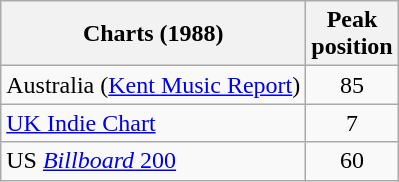<table class="wikitable sortable">
<tr>
<th scope="col">Charts (1988)</th>
<th scope="col">Peak<br>position</th>
</tr>
<tr>
<td>Australia (<a href='#'>Kent Music Report</a>)</td>
<td align="center">85</td>
</tr>
<tr>
<td><a href='#'>UK Indie Chart</a></td>
<td style="text-align:center;">7</td>
</tr>
<tr>
<td>US <a href='#'><em>Billboard</em> 200</a></td>
<td style="text-align:center;">60</td>
</tr>
</table>
